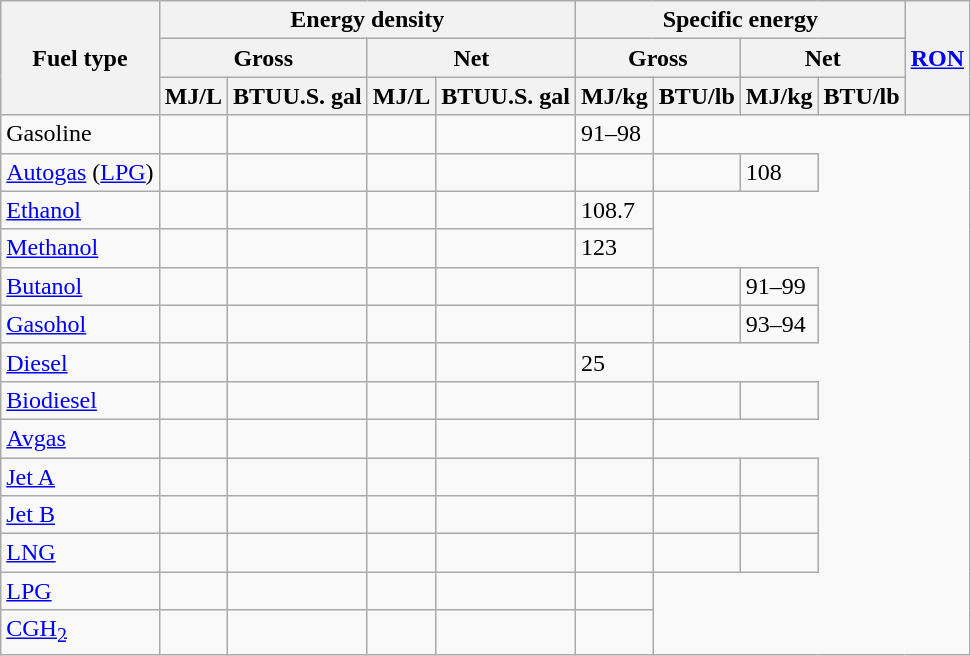<table class="wikitable sortable">
<tr>
<th rowspan=3>Fuel type</th>
<th colspan=4>Energy density</th>
<th colspan=4>Specific energy</th>
<th rowspan=3><a href='#'>RON</a></th>
</tr>
<tr>
<th colspan=2>Gross</th>
<th colspan=2>Net</th>
<th colspan=2>Gross</th>
<th colspan=2>Net</th>
</tr>
<tr>
<th>MJ/L</th>
<th>BTUU.S. gal</th>
<th>MJ/L</th>
<th>BTUU.S. gal</th>
<th>MJ/kg</th>
<th>BTU/lb</th>
<th>MJ/kg</th>
<th>BTU/lb</th>
</tr>
<tr>
<td>Gasoline</td>
<td></td>
<td></td>
<td></td>
<td></td>
<td>91–98</td>
</tr>
<tr>
<td><a href='#'>Autogas</a> (<a href='#'>LPG</a>)</td>
<td></td>
<td></td>
<td></td>
<td></td>
<td></td>
<td></td>
<td>108</td>
</tr>
<tr>
<td><a href='#'>Ethanol</a></td>
<td></td>
<td></td>
<td></td>
<td></td>
<td>108.7</td>
</tr>
<tr>
<td><a href='#'>Methanol</a></td>
<td></td>
<td></td>
<td></td>
<td></td>
<td>123</td>
</tr>
<tr>
<td><a href='#'>Butanol</a></td>
<td></td>
<td></td>
<td></td>
<td></td>
<td></td>
<td></td>
<td>91–99</td>
</tr>
<tr>
<td><a href='#'>Gasohol</a></td>
<td></td>
<td></td>
<td></td>
<td></td>
<td></td>
<td></td>
<td>93–94</td>
</tr>
<tr>
<td><a href='#'>Diesel</a></td>
<td></td>
<td></td>
<td></td>
<td></td>
<td>25</td>
</tr>
<tr>
<td><a href='#'>Biodiesel</a></td>
<td></td>
<td></td>
<td></td>
<td></td>
<td></td>
<td></td>
<td></td>
</tr>
<tr>
<td><a href='#'>Avgas</a></td>
<td></td>
<td></td>
<td></td>
<td></td>
<td></td>
</tr>
<tr>
<td><a href='#'>Jet A</a></td>
<td></td>
<td></td>
<td></td>
<td></td>
<td></td>
<td></td>
<td></td>
</tr>
<tr>
<td><a href='#'>Jet B</a></td>
<td></td>
<td></td>
<td></td>
<td></td>
<td></td>
<td></td>
<td></td>
</tr>
<tr>
<td><a href='#'>LNG</a></td>
<td></td>
<td></td>
<td></td>
<td></td>
<td></td>
<td></td>
<td></td>
</tr>
<tr>
<td><a href='#'>LPG</a></td>
<td></td>
<td></td>
<td></td>
<td></td>
<td></td>
</tr>
<tr>
<td><a href='#'>CGH<sub>2</sub></a></td>
<td></td>
<td></td>
<td></td>
<td></td>
<td></td>
</tr>
</table>
